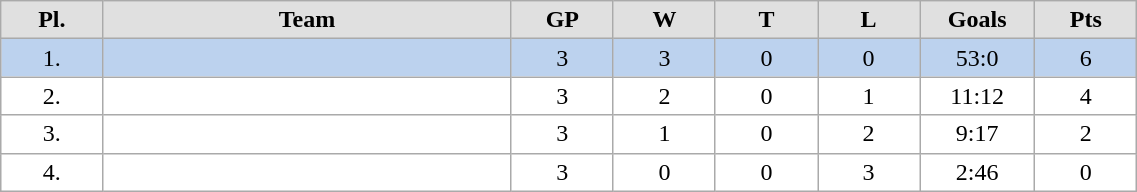<table class="wikitable" width="60%">
<tr style="font-weight:bold; background-color:#e0e0e0;" align="center" |>
<td width="5%">Pl.</td>
<td width="20%">Team</td>
<td width="5%">GP</td>
<td width="5%">W</td>
<td width="5%">T</td>
<td width="5%">L</td>
<td width="5%">Goals</td>
<td width="5%">Pts</td>
</tr>
<tr align="center" bgcolor="#BCD2EE">
<td>1.</td>
<td align="left"></td>
<td>3</td>
<td>3</td>
<td>0</td>
<td>0</td>
<td>53:0</td>
<td>6</td>
</tr>
<tr align="center" bgcolor="#FFFFFF">
<td>2.</td>
<td align="left"></td>
<td>3</td>
<td>2</td>
<td>0</td>
<td>1</td>
<td>11:12</td>
<td>4</td>
</tr>
<tr align="center" bgcolor="#FFFFFF">
<td>3.</td>
<td align="left"></td>
<td>3</td>
<td>1</td>
<td>0</td>
<td>2</td>
<td>9:17</td>
<td>2</td>
</tr>
<tr align="center" bgcolor="#FFFFFF">
<td>4.</td>
<td align="left"></td>
<td>3</td>
<td>0</td>
<td>0</td>
<td>3</td>
<td>2:46</td>
<td>0</td>
</tr>
</table>
